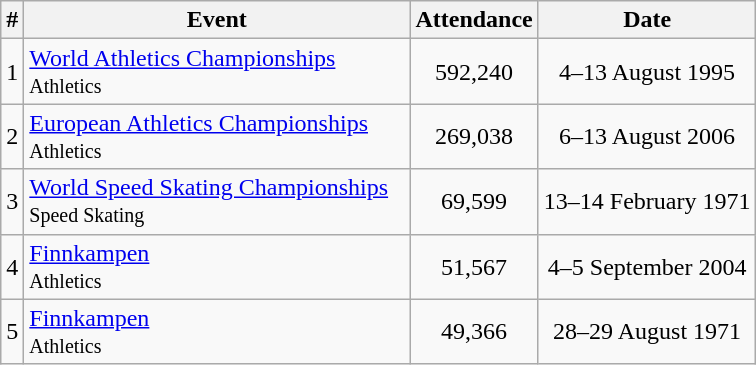<table class="wikitable sortable" style="text-align:center;">
<tr align=center>
<th>#</th>
<th width=250>Event</th>
<th>Attendance</th>
<th>Date</th>
</tr>
<tr>
<td>1</td>
<td align=left><a href='#'>World Athletics Championships</a><br><small>Athletics</small></td>
<td>592,240</td>
<td>4–13 August 1995</td>
</tr>
<tr>
<td>2</td>
<td align=left><a href='#'>European Athletics Championships</a><br><small>Athletics</small></td>
<td>269,038</td>
<td>6–13 August 2006</td>
</tr>
<tr>
<td>3</td>
<td align=left><a href='#'>World Speed Skating Championships</a><br><small>Speed Skating</small></td>
<td>69,599</td>
<td>13–14 February 1971</td>
</tr>
<tr>
<td>4</td>
<td align=left><a href='#'>Finnkampen</a><br><small>Athletics</small></td>
<td>51,567</td>
<td>4–5 September 2004</td>
</tr>
<tr>
<td>5</td>
<td align=left><a href='#'>Finnkampen</a><br><small>Athletics</small></td>
<td>49,366</td>
<td>28–29 August 1971</td>
</tr>
</table>
